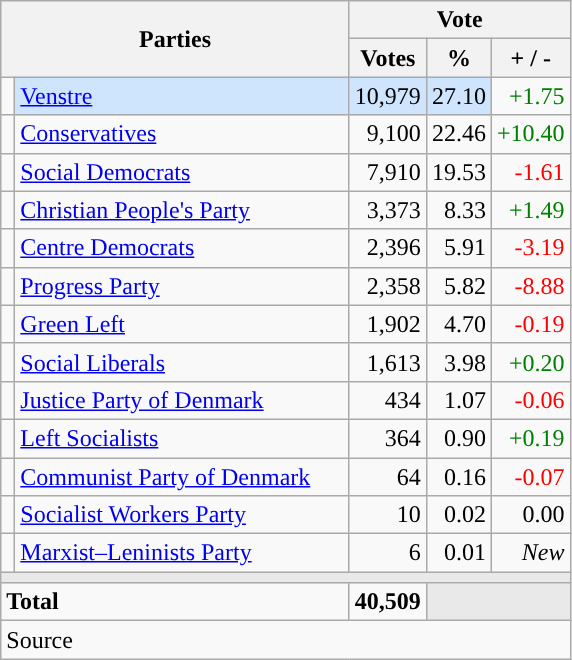<table class="wikitable" style="text-align:right;">
<tr>
<th style="text-align:centre;" rowspan="2" colspan="2" width="225">Parties</th>
<th colspan="3">Vote</th>
</tr>
<tr>
<th width="15">Votes</th>
<th width="15">%</th>
<th width="15">+ / -</th>
</tr>
<tr>
<td width="2" style="color:inherit;background:"></td>
<td bgcolor=#cfe5fe  align="left"><a href='#'>Venstre</a></td>
<td bgcolor=#cfe5fe>10,979</td>
<td bgcolor=#cfe5fe>27.10</td>
<td style=color:green;>+1.75</td>
</tr>
<tr>
<td width="2" style="color:inherit;background:"></td>
<td align="left"><a href='#'>Conservatives</a></td>
<td>9,100</td>
<td>22.46</td>
<td style=color:green;>+10.40</td>
</tr>
<tr>
<td width="2" style="color:inherit;background:"></td>
<td align="left"><a href='#'>Social Democrats</a></td>
<td>7,910</td>
<td>19.53</td>
<td style=color:red;>-1.61</td>
</tr>
<tr>
<td width="2" style="color:inherit;background:"></td>
<td align="left"><a href='#'>Christian People's Party</a></td>
<td>3,373</td>
<td>8.33</td>
<td style=color:green;>+1.49</td>
</tr>
<tr>
<td width="2" style="color:inherit;background:"></td>
<td align="left"><a href='#'>Centre Democrats</a></td>
<td>2,396</td>
<td>5.91</td>
<td style=color:red;>-3.19</td>
</tr>
<tr>
<td width="2" style="color:inherit;background:"></td>
<td align="left"><a href='#'>Progress Party</a></td>
<td>2,358</td>
<td>5.82</td>
<td style=color:red;>-8.88</td>
</tr>
<tr>
<td width="2" style="color:inherit;background:"></td>
<td align="left"><a href='#'>Green Left</a></td>
<td>1,902</td>
<td>4.70</td>
<td style=color:red;>-0.19</td>
</tr>
<tr>
<td width="2" style="color:inherit;background:"></td>
<td align="left"><a href='#'>Social Liberals</a></td>
<td>1,613</td>
<td>3.98</td>
<td style=color:green;>+0.20</td>
</tr>
<tr>
<td width="2" style="color:inherit;background:"></td>
<td align="left"><a href='#'>Justice Party of Denmark</a></td>
<td>434</td>
<td>1.07</td>
<td style=color:red;>-0.06</td>
</tr>
<tr>
<td width="2" style="color:inherit;background:"></td>
<td align="left"><a href='#'>Left Socialists</a></td>
<td>364</td>
<td>0.90</td>
<td style=color:green;>+0.19</td>
</tr>
<tr>
<td width="2" style="color:inherit;background:"></td>
<td align="left"><a href='#'>Communist Party of Denmark</a></td>
<td>64</td>
<td>0.16</td>
<td style=color:red;>-0.07</td>
</tr>
<tr>
<td width="2" style="color:inherit;background:"></td>
<td align="left"><a href='#'>Socialist Workers Party</a></td>
<td>10</td>
<td>0.02</td>
<td>0.00</td>
</tr>
<tr>
<td width="2" style="color:inherit;background:"></td>
<td align="left"><a href='#'>Marxist–Leninists Party</a></td>
<td>6</td>
<td>0.01</td>
<td><em>New</em></td>
</tr>
<tr>
<td colspan="7" bgcolor="#E9E9E9"></td>
</tr>
<tr>
<td align="left" colspan="2"><strong>Total</strong></td>
<td><strong>40,509</strong></td>
<td bgcolor="#E9E9E9" colspan="2"></td>
</tr>
<tr>
<td align="left" colspan="6">Source</td>
</tr>
</table>
